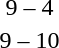<table style="text-align:center">
<tr>
<th width=200></th>
<th width=100></th>
<th width=200></th>
</tr>
<tr>
<td align=right><strong></strong></td>
<td>9 – 4</td>
<td align=left></td>
</tr>
<tr>
<td align=right></td>
<td>9 – 10</td>
<td align=left><strong></strong></td>
</tr>
</table>
